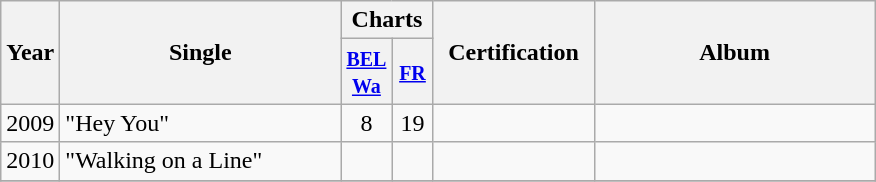<table class="wikitable">
<tr>
<th align="center" rowspan="2">Year</th>
<th align="center" rowspan="2" width="180">Single</th>
<th align="center" colspan="2">Charts</th>
<th align="center" rowspan="2" width="100">Certification</th>
<th align="center" rowspan="2" width="180">Album</th>
</tr>
<tr>
<th width="20"><small><a href='#'>BEL <br>Wa</a></small><br></th>
<th width="20"><small><a href='#'>FR</a></small><br></th>
</tr>
<tr>
<td align="center">2009</td>
<td>"Hey You"</td>
<td align="center">8</td>
<td align="center">19</td>
<td align="center"></td>
<td align="center"></td>
</tr>
<tr>
<td align="center">2010</td>
<td>"Walking on a Line"</td>
<td align="center"></td>
<td align="center"></td>
<td align="center"></td>
<td align="center"></td>
</tr>
<tr>
</tr>
</table>
